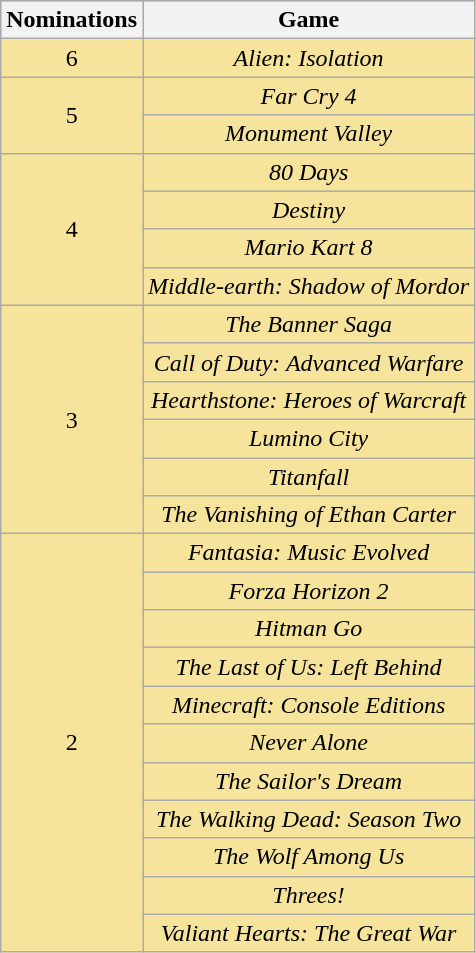<table class="wikitable" rowspan=2 style="text-align: center; background: #f6e39c">
<tr>
<th scope="col" width="55">Nominations</th>
<th scope="col" align="center">Game</th>
</tr>
<tr>
<td style="text-align:center">6</td>
<td><em>Alien: Isolation</em></td>
</tr>
<tr>
<td rowspan=2 style="text-align:center">5</td>
<td><em>Far Cry 4</em></td>
</tr>
<tr>
<td><em>Monument Valley</em></td>
</tr>
<tr>
<td rowspan=4 style="text-align:center">4</td>
<td><em>80 Days</em></td>
</tr>
<tr>
<td><em>Destiny</em></td>
</tr>
<tr>
<td><em>Mario Kart 8</em></td>
</tr>
<tr>
<td><em>Middle-earth: Shadow of Mordor</em></td>
</tr>
<tr>
<td rowspan=6 style="text-align:center">3</td>
<td><em>The Banner Saga</em></td>
</tr>
<tr>
<td><em>Call of Duty: Advanced Warfare</em></td>
</tr>
<tr>
<td><em>Hearthstone: Heroes of Warcraft</em></td>
</tr>
<tr>
<td><em>Lumino City</em></td>
</tr>
<tr>
<td><em>Titanfall</em></td>
</tr>
<tr>
<td><em>The Vanishing of Ethan Carter</em></td>
</tr>
<tr>
<td rowspan=11 style="text-align:center">2</td>
<td><em>Fantasia: Music Evolved</em></td>
</tr>
<tr>
<td><em>Forza Horizon 2</em></td>
</tr>
<tr>
<td><em>Hitman Go</em></td>
</tr>
<tr>
<td><em>The Last of Us: Left Behind</em></td>
</tr>
<tr>
<td><em>Minecraft: Console Editions</em></td>
</tr>
<tr>
<td><em>Never Alone</em></td>
</tr>
<tr>
<td><em>The Sailor's Dream</em></td>
</tr>
<tr>
<td><em>The Walking Dead: Season Two</em></td>
</tr>
<tr>
<td><em>The Wolf Among Us</em></td>
</tr>
<tr>
<td><em>Threes!</em></td>
</tr>
<tr>
<td><em>Valiant Hearts: The Great War</em></td>
</tr>
</table>
